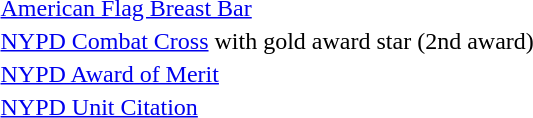<table>
<tr>
<td></td>
<td><a href='#'>American Flag Breast Bar</a></td>
</tr>
<tr>
<td></td>
<td><a href='#'>NYPD Combat Cross</a> with gold award star (2nd award)</td>
</tr>
<tr>
<td></td>
<td><a href='#'>NYPD Award of Merit</a></td>
</tr>
<tr>
<td></td>
<td><a href='#'>NYPD Unit Citation</a></td>
</tr>
</table>
